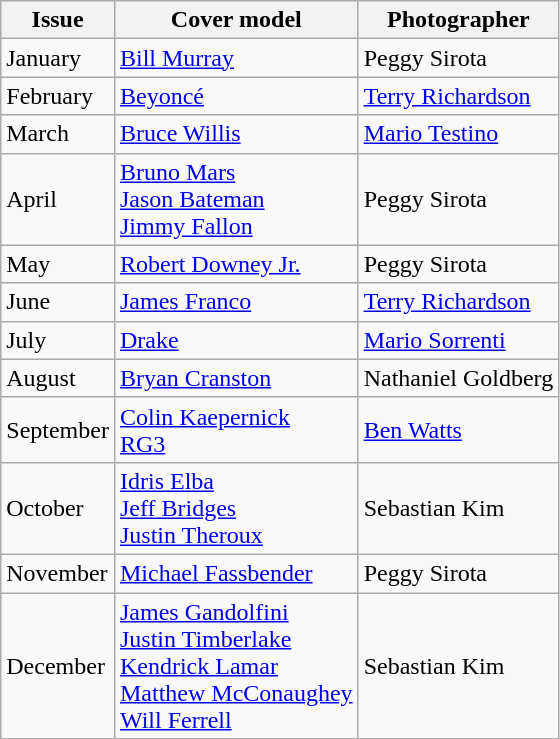<table class="sortable wikitable">
<tr>
<th>Issue</th>
<th>Cover model</th>
<th>Photographer</th>
</tr>
<tr>
<td>January</td>
<td><a href='#'>Bill Murray</a></td>
<td>Peggy Sirota</td>
</tr>
<tr>
<td>February</td>
<td><a href='#'>Beyoncé</a></td>
<td><a href='#'>Terry Richardson</a></td>
</tr>
<tr>
<td>March</td>
<td><a href='#'>Bruce Willis</a></td>
<td><a href='#'>Mario Testino</a></td>
</tr>
<tr>
<td>April</td>
<td><a href='#'>Bruno Mars</a><br><a href='#'>Jason Bateman</a><br><a href='#'>Jimmy Fallon</a></td>
<td>Peggy Sirota</td>
</tr>
<tr>
<td>May</td>
<td><a href='#'>Robert Downey Jr.</a></td>
<td>Peggy Sirota</td>
</tr>
<tr>
<td>June</td>
<td><a href='#'>James Franco</a></td>
<td><a href='#'>Terry Richardson</a></td>
</tr>
<tr>
<td>July</td>
<td><a href='#'>Drake</a></td>
<td><a href='#'>Mario Sorrenti</a></td>
</tr>
<tr>
<td>August</td>
<td><a href='#'>Bryan Cranston</a></td>
<td>Nathaniel Goldberg</td>
</tr>
<tr>
<td>September</td>
<td><a href='#'>Colin Kaepernick</a><br><a href='#'>RG3</a></td>
<td><a href='#'>Ben Watts</a></td>
</tr>
<tr>
<td>October</td>
<td><a href='#'>Idris Elba</a><br><a href='#'>Jeff Bridges</a><br> <a href='#'>Justin Theroux</a></td>
<td>Sebastian Kim</td>
</tr>
<tr>
<td>November</td>
<td><a href='#'>Michael Fassbender</a></td>
<td>Peggy Sirota</td>
</tr>
<tr>
<td>December</td>
<td><a href='#'>James Gandolfini</a><br><a href='#'>Justin Timberlake</a><br><a href='#'>Kendrick Lamar</a><br><a href='#'>Matthew McConaughey</a><br><a href='#'>Will Ferrell</a></td>
<td>Sebastian Kim</td>
</tr>
</table>
